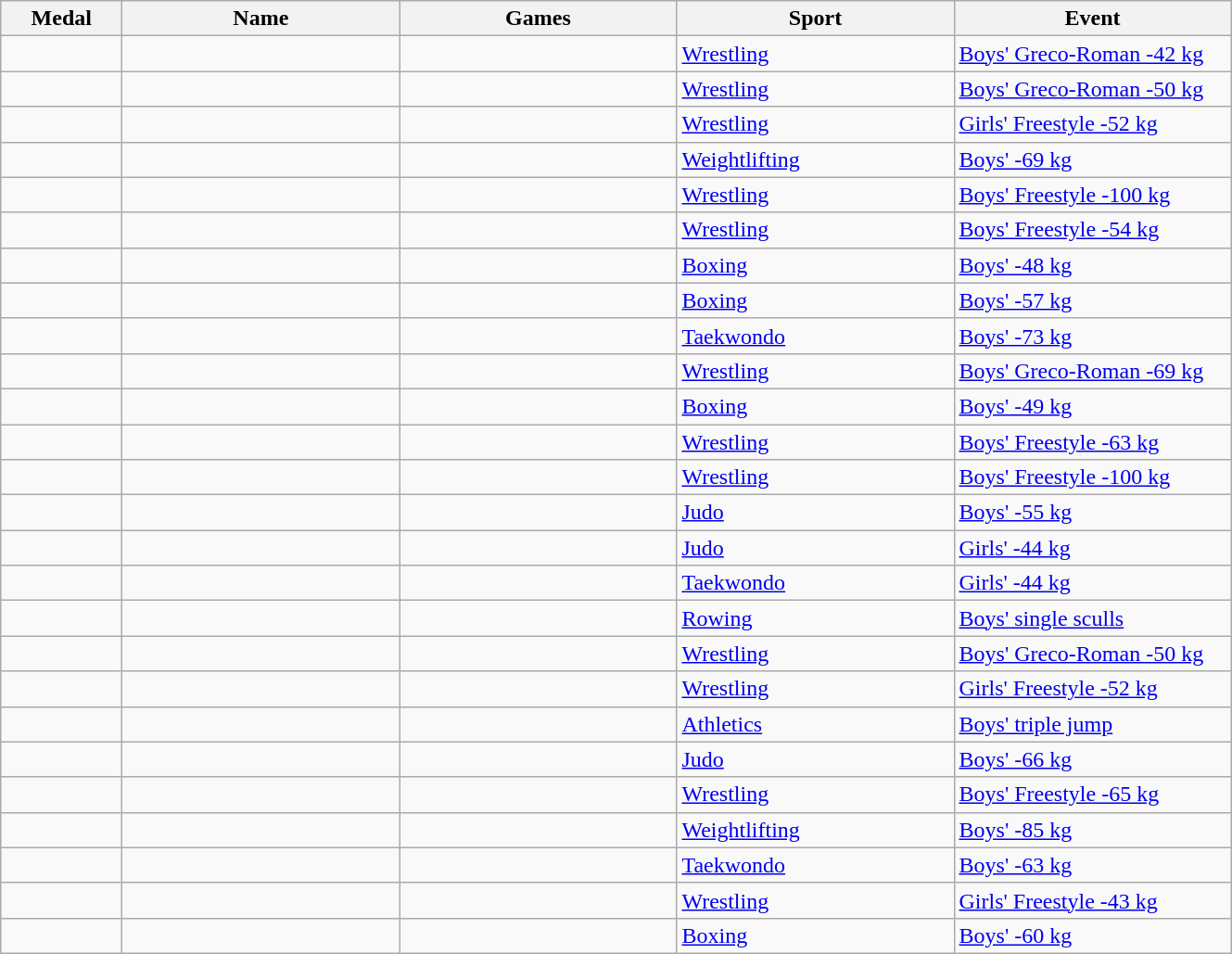<table class="wikitable sortable">
<tr>
<th style="width:5em">Medal</th>
<th style="width:12em">Name</th>
<th style="width:12em">Games</th>
<th style="width:12em">Sport</th>
<th style="width:12em">Event</th>
</tr>
<tr>
<td></td>
<td></td>
<td></td>
<td> <a href='#'>Wrestling</a></td>
<td><a href='#'>Boys' Greco-Roman -42 kg</a></td>
</tr>
<tr>
<td></td>
<td></td>
<td></td>
<td> <a href='#'>Wrestling</a></td>
<td><a href='#'>Boys' Greco-Roman -50 kg</a></td>
</tr>
<tr>
<td></td>
<td></td>
<td></td>
<td> <a href='#'>Wrestling</a></td>
<td><a href='#'>Girls' Freestyle -52 kg</a></td>
</tr>
<tr>
<td></td>
<td></td>
<td></td>
<td> <a href='#'>Weightlifting</a></td>
<td><a href='#'>Boys' -69 kg</a></td>
</tr>
<tr>
<td></td>
<td></td>
<td></td>
<td> <a href='#'>Wrestling</a></td>
<td><a href='#'>Boys' Freestyle -100 kg</a></td>
</tr>
<tr>
<td></td>
<td></td>
<td></td>
<td> <a href='#'>Wrestling</a></td>
<td><a href='#'>Boys' Freestyle -54 kg</a></td>
</tr>
<tr>
<td></td>
<td></td>
<td></td>
<td> <a href='#'>Boxing</a></td>
<td><a href='#'>Boys' -48 kg</a></td>
</tr>
<tr>
<td></td>
<td></td>
<td></td>
<td> <a href='#'>Boxing</a></td>
<td><a href='#'>Boys' -57 kg</a></td>
</tr>
<tr>
<td></td>
<td></td>
<td></td>
<td> <a href='#'>Taekwondo</a></td>
<td><a href='#'>Boys' -73 kg</a></td>
</tr>
<tr>
<td></td>
<td></td>
<td></td>
<td> <a href='#'>Wrestling</a></td>
<td><a href='#'>Boys' Greco-Roman -69 kg</a></td>
</tr>
<tr>
<td></td>
<td></td>
<td></td>
<td> <a href='#'>Boxing</a></td>
<td><a href='#'>Boys' -49 kg</a></td>
</tr>
<tr>
<td></td>
<td></td>
<td></td>
<td> <a href='#'>Wrestling</a></td>
<td><a href='#'>Boys' Freestyle -63 kg</a></td>
</tr>
<tr>
<td></td>
<td></td>
<td></td>
<td> <a href='#'>Wrestling</a></td>
<td><a href='#'>Boys' Freestyle -100 kg</a></td>
</tr>
<tr>
<td></td>
<td></td>
<td></td>
<td> <a href='#'>Judo</a></td>
<td><a href='#'>Boys' -55 kg</a></td>
</tr>
<tr>
<td></td>
<td></td>
<td></td>
<td> <a href='#'>Judo</a></td>
<td><a href='#'>Girls' -44 kg</a></td>
</tr>
<tr>
<td></td>
<td></td>
<td></td>
<td> <a href='#'>Taekwondo</a></td>
<td><a href='#'>Girls' -44 kg</a></td>
</tr>
<tr>
<td></td>
<td></td>
<td></td>
<td> <a href='#'>Rowing</a></td>
<td><a href='#'>Boys' single sculls</a></td>
</tr>
<tr>
<td></td>
<td></td>
<td></td>
<td> <a href='#'>Wrestling</a></td>
<td><a href='#'>Boys' Greco-Roman -50 kg</a></td>
</tr>
<tr>
<td></td>
<td></td>
<td></td>
<td> <a href='#'>Wrestling</a></td>
<td><a href='#'>Girls' Freestyle -52 kg</a></td>
</tr>
<tr>
<td></td>
<td></td>
<td></td>
<td> <a href='#'>Athletics</a></td>
<td><a href='#'>Boys' triple jump</a></td>
</tr>
<tr>
<td></td>
<td></td>
<td></td>
<td> <a href='#'>Judo</a></td>
<td><a href='#'>Boys' -66 kg</a></td>
</tr>
<tr>
<td></td>
<td></td>
<td></td>
<td> <a href='#'>Wrestling</a></td>
<td><a href='#'>Boys' Freestyle -65 kg</a></td>
</tr>
<tr>
<td></td>
<td></td>
<td></td>
<td> <a href='#'>Weightlifting</a></td>
<td><a href='#'>Boys' -85 kg</a></td>
</tr>
<tr>
<td></td>
<td></td>
<td></td>
<td> <a href='#'>Taekwondo</a></td>
<td><a href='#'>Boys' -63 kg</a></td>
</tr>
<tr>
<td></td>
<td></td>
<td></td>
<td> <a href='#'>Wrestling</a></td>
<td><a href='#'>Girls' Freestyle -43 kg</a></td>
</tr>
<tr>
<td></td>
<td></td>
<td></td>
<td> <a href='#'>Boxing</a></td>
<td><a href='#'>Boys' -60 kg</a></td>
</tr>
</table>
